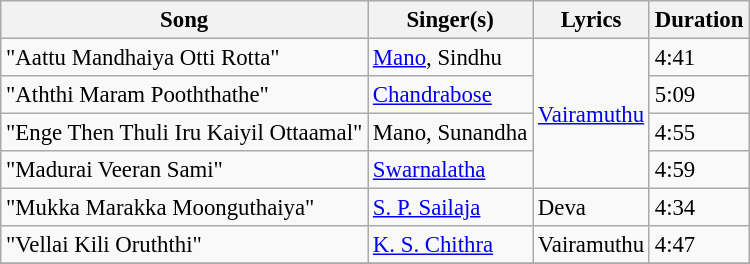<table class="wikitable" style="font-size:95%;">
<tr>
<th>Song</th>
<th>Singer(s)</th>
<th>Lyrics</th>
<th>Duration</th>
</tr>
<tr>
<td>"Aattu Mandhaiya Otti Rotta"</td>
<td><a href='#'>Mano</a>, Sindhu</td>
<td rowspan=4><a href='#'>Vairamuthu</a></td>
<td>4:41</td>
</tr>
<tr>
<td>"Aththi Maram Pooththathe"</td>
<td><a href='#'>Chandrabose</a></td>
<td>5:09</td>
</tr>
<tr>
<td>"Enge Then Thuli Iru Kaiyil Ottaamal"</td>
<td>Mano, Sunandha</td>
<td>4:55</td>
</tr>
<tr>
<td>"Madurai Veeran Sami"</td>
<td><a href='#'>Swarnalatha</a></td>
<td>4:59</td>
</tr>
<tr>
<td>"Mukka Marakka Moonguthaiya"</td>
<td><a href='#'>S. P. Sailaja</a></td>
<td>Deva</td>
<td>4:34</td>
</tr>
<tr>
<td>"Vellai Kili Oruththi"</td>
<td><a href='#'>K. S. Chithra</a></td>
<td>Vairamuthu</td>
<td>4:47</td>
</tr>
<tr>
</tr>
</table>
